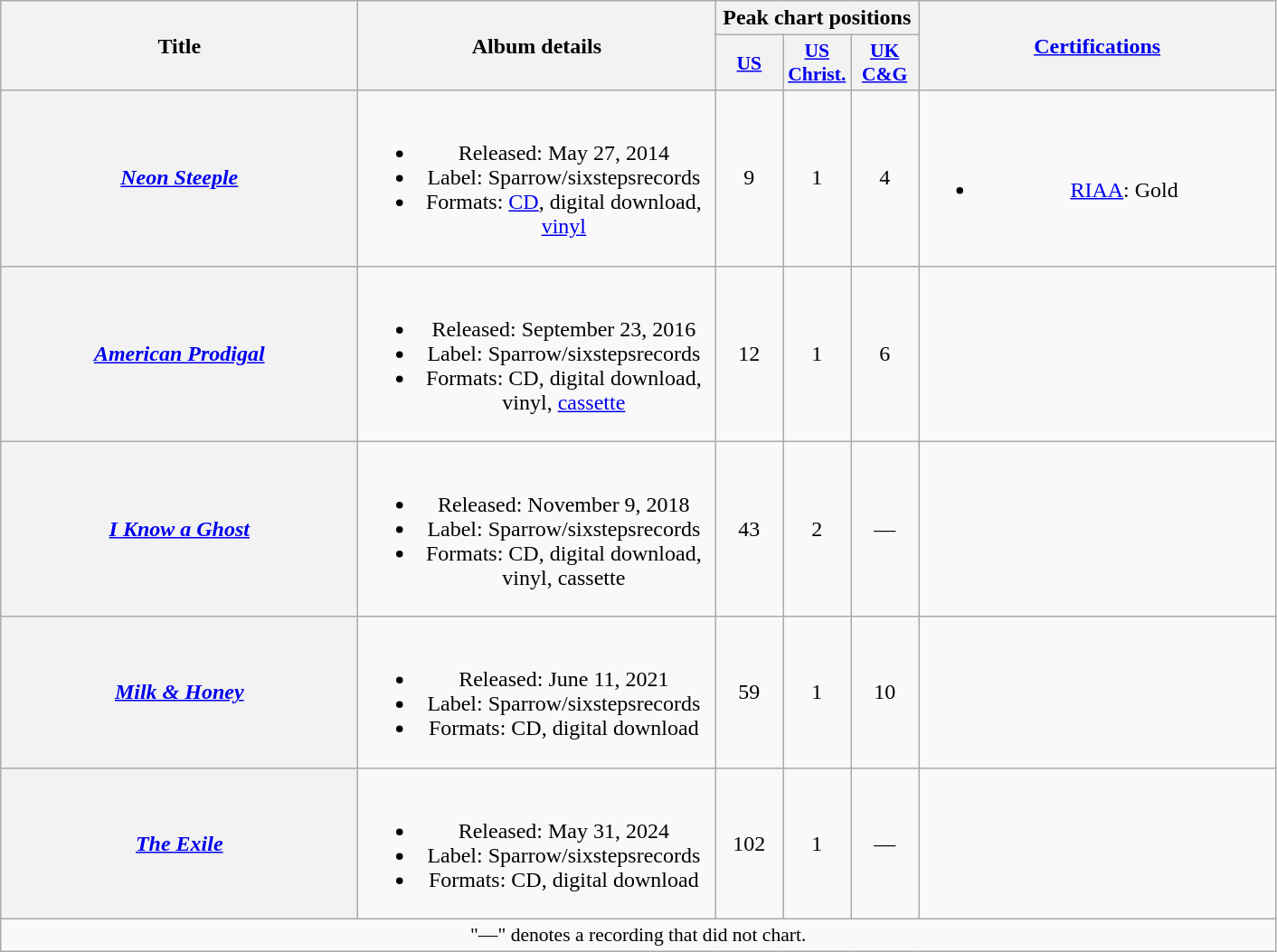<table class="wikitable plainrowheaders" style="text-align:center;">
<tr>
<th scope="col" rowspan="2" style="width:16em;">Title</th>
<th scope="col" rowspan="2" style="width:16em;">Album details</th>
<th scope="col" colspan="3">Peak chart positions</th>
<th scope="col" rowspan="2" style="width:16em;"><a href='#'>Certifications</a></th>
</tr>
<tr>
<th style="width:3em; font-size:90%"><a href='#'>US</a><br></th>
<th style="width:3em; font-size:90%"><a href='#'>US<br>Christ.</a><br></th>
<th style="width:3em; font-size:90%"><a href='#'>UK<br>C&G</a><br></th>
</tr>
<tr>
<th scope="row"><em><a href='#'>Neon Steeple</a></em></th>
<td><br><ul><li>Released: May 27, 2014</li><li>Label: Sparrow/sixstepsrecords</li><li>Formats: <a href='#'>CD</a>, digital download, <a href='#'>vinyl</a></li></ul></td>
<td>9</td>
<td>1</td>
<td>4</td>
<td><br><ul><li><a href='#'>RIAA</a>: Gold</li></ul></td>
</tr>
<tr>
<th scope="row"><em><a href='#'>American Prodigal</a></em></th>
<td><br><ul><li>Released: September 23, 2016</li><li>Label: Sparrow/sixstepsrecords</li><li>Formats: CD, digital download, vinyl, <a href='#'>cassette</a></li></ul></td>
<td>12</td>
<td>1</td>
<td>6</td>
<td></td>
</tr>
<tr>
<th scope="row"><em><a href='#'>I Know a Ghost</a></em></th>
<td><br><ul><li>Released: November 9, 2018</li><li>Label: Sparrow/sixstepsrecords</li><li>Formats: CD, digital download, vinyl, cassette</li></ul></td>
<td>43</td>
<td>2</td>
<td>—</td>
<td></td>
</tr>
<tr>
<th scope="row"><em><a href='#'>Milk & Honey</a></em></th>
<td><br><ul><li>Released: June 11, 2021</li><li>Label: Sparrow/sixstepsrecords</li><li>Formats: CD, digital download</li></ul></td>
<td>59</td>
<td>1</td>
<td>10</td>
<td></td>
</tr>
<tr>
<th scope="row"><em><a href='#'>The Exile</a></em></th>
<td><br><ul><li>Released: May 31, 2024</li><li>Label: Sparrow/sixstepsrecords</li><li>Formats: CD, digital download</li></ul></td>
<td>102</td>
<td>1</td>
<td>—</td>
<td></td>
</tr>
<tr>
<td colspan="7" style="font-size:90%">"—" denotes a recording that did not chart.</td>
</tr>
</table>
